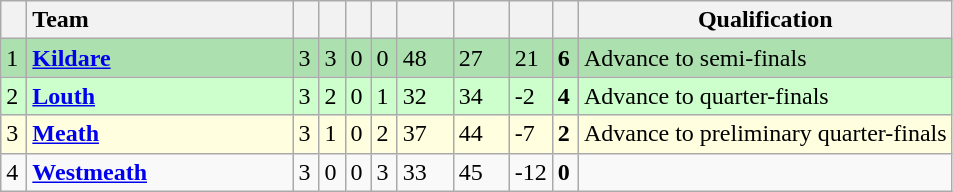<table class="wikitable">
<tr>
<th width="10"></th>
<th width="170" style="text-align:left;">Team</th>
<th width="10"></th>
<th width="10"></th>
<th width="10"></th>
<th width="10"></th>
<th width="30"></th>
<th width="30"></th>
<th width="10"></th>
<th width="10"></th>
<th>Qualification</th>
</tr>
<tr style="background:#ace1af">
<td>1</td>
<td align="left"><strong> <a href='#'>Kildare</a></strong></td>
<td>3</td>
<td>3</td>
<td>0</td>
<td>0</td>
<td>48</td>
<td>27</td>
<td>21</td>
<td><strong>6</strong></td>
<td>Advance to semi-finals</td>
</tr>
<tr style="background:#ccffcc">
<td>2</td>
<td align="left"><strong> <a href='#'>Louth</a></strong></td>
<td>3</td>
<td>2</td>
<td>0</td>
<td>1</td>
<td>32</td>
<td>34</td>
<td>-2</td>
<td><strong>4</strong></td>
<td>Advance to quarter-finals</td>
</tr>
<tr style="background:#FFFFE0;">
<td>3</td>
<td align="left"><strong> <a href='#'>Meath</a></strong></td>
<td>3</td>
<td>1</td>
<td>0</td>
<td>2</td>
<td>37</td>
<td>44</td>
<td>-7</td>
<td><strong>2</strong></td>
<td>Advance to preliminary quarter-finals</td>
</tr>
<tr>
<td>4</td>
<td align="left"><strong> <a href='#'>Westmeath</a></strong></td>
<td>3</td>
<td>0</td>
<td>0</td>
<td>3</td>
<td>33</td>
<td>45</td>
<td>-12</td>
<td><strong>0</strong></td>
<td></td>
</tr>
</table>
